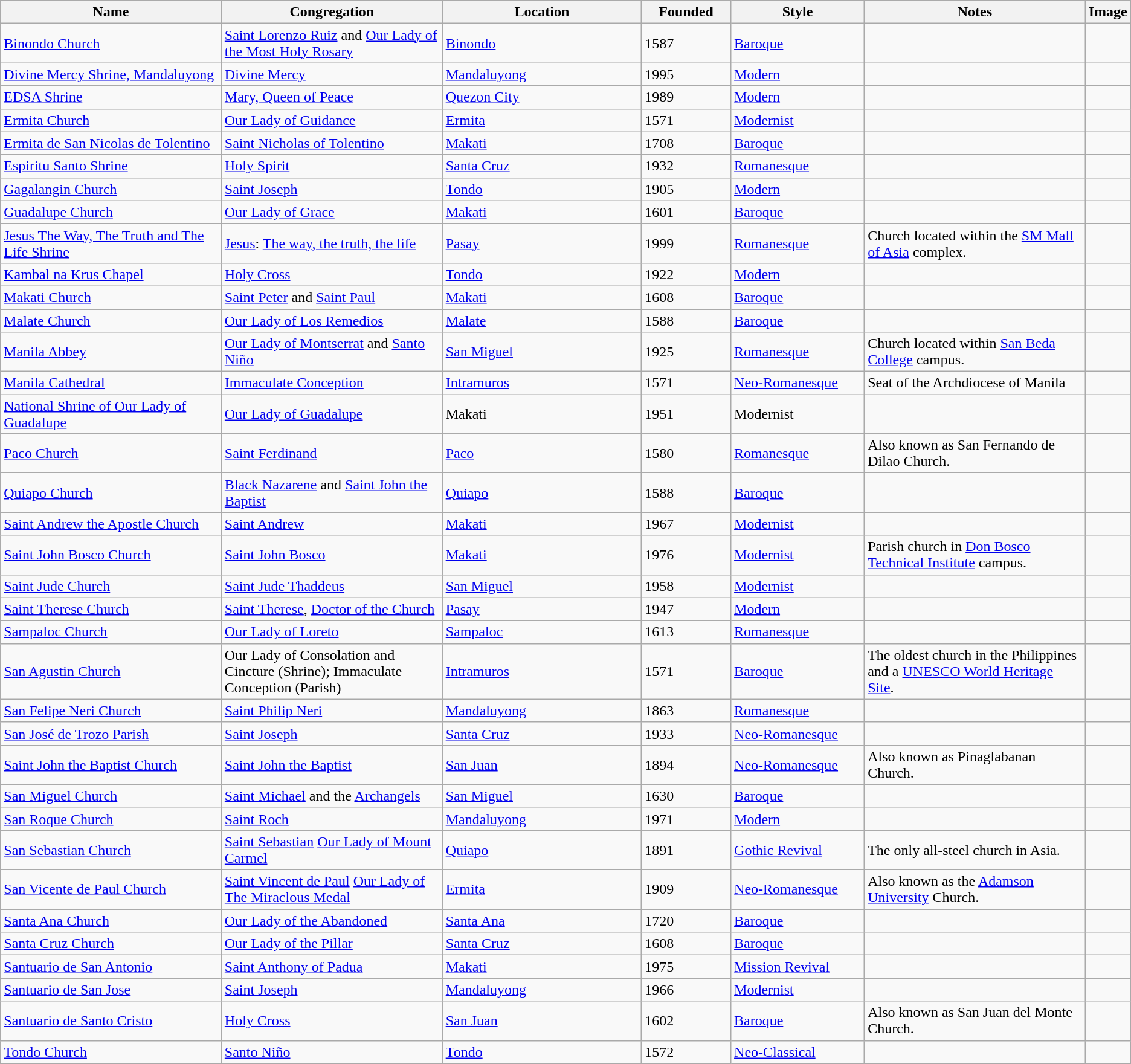<table class="wikitable sortable">
<tr>
<th width=20%>Name</th>
<th width=20%>Congregation</th>
<th width=18%>Location</th>
<th width=8%>Founded</th>
<th width=12%>Style</th>
<th width=20%>Notes</th>
<th width=6%>Image</th>
</tr>
<tr>
<td><a href='#'>Binondo Church</a></td>
<td><a href='#'>Saint Lorenzo Ruiz</a> and <a href='#'>Our Lady of the Most Holy Rosary</a></td>
<td><a href='#'>Binondo</a></td>
<td>1587</td>
<td><a href='#'>Baroque</a></td>
<td></td>
<td></td>
</tr>
<tr>
<td><a href='#'>Divine Mercy Shrine, Mandaluyong</a></td>
<td><a href='#'>Divine Mercy</a></td>
<td><a href='#'>Mandaluyong</a></td>
<td>1995</td>
<td><a href='#'>Modern</a></td>
<td></td>
<td></td>
</tr>
<tr>
<td><a href='#'>EDSA Shrine</a></td>
<td><a href='#'>Mary, Queen of Peace</a></td>
<td><a href='#'>Quezon City</a></td>
<td>1989</td>
<td><a href='#'>Modern</a></td>
<td></td>
<td></td>
</tr>
<tr>
<td><a href='#'>Ermita Church</a></td>
<td><a href='#'>Our Lady of Guidance</a></td>
<td><a href='#'>Ermita</a></td>
<td>1571</td>
<td><a href='#'>Modernist</a></td>
<td></td>
<td></td>
</tr>
<tr>
<td><a href='#'>Ermita de San Nicolas de Tolentino</a></td>
<td><a href='#'>Saint Nicholas of Tolentino</a></td>
<td><a href='#'>Makati</a></td>
<td>1708</td>
<td><a href='#'>Baroque</a></td>
<td></td>
<td></td>
</tr>
<tr>
<td><a href='#'>Espiritu Santo Shrine</a></td>
<td><a href='#'>Holy Spirit</a></td>
<td><a href='#'>Santa Cruz</a></td>
<td>1932</td>
<td><a href='#'>Romanesque</a></td>
<td></td>
<td></td>
</tr>
<tr>
<td><a href='#'>Gagalangin Church</a></td>
<td><a href='#'>Saint Joseph</a></td>
<td><a href='#'>Tondo</a></td>
<td>1905</td>
<td><a href='#'>Modern</a></td>
<td></td>
<td></td>
</tr>
<tr>
<td><a href='#'>Guadalupe Church</a></td>
<td><a href='#'>Our Lady of Grace</a></td>
<td><a href='#'>Makati</a></td>
<td>1601</td>
<td><a href='#'>Baroque</a></td>
<td></td>
<td></td>
</tr>
<tr>
<td><a href='#'>Jesus The Way, The Truth and The Life Shrine</a></td>
<td><a href='#'>Jesus</a>: <a href='#'>The way, the truth, the life</a></td>
<td><a href='#'>Pasay</a></td>
<td>1999</td>
<td><a href='#'>Romanesque</a></td>
<td>Church located within the <a href='#'>SM Mall of Asia</a> complex.</td>
<td></td>
</tr>
<tr>
<td><a href='#'>Kambal na Krus Chapel</a></td>
<td><a href='#'>Holy Cross</a></td>
<td><a href='#'>Tondo</a></td>
<td>1922</td>
<td><a href='#'>Modern</a></td>
<td></td>
<td></td>
</tr>
<tr>
<td><a href='#'>Makati Church</a></td>
<td><a href='#'>Saint Peter</a> and <a href='#'>Saint Paul</a></td>
<td><a href='#'>Makati</a></td>
<td>1608</td>
<td><a href='#'>Baroque</a></td>
<td></td>
<td></td>
</tr>
<tr>
<td><a href='#'>Malate Church</a></td>
<td><a href='#'>Our Lady of Los Remedios</a></td>
<td><a href='#'>Malate</a></td>
<td>1588</td>
<td><a href='#'>Baroque</a></td>
<td></td>
<td></td>
</tr>
<tr>
<td><a href='#'>Manila Abbey</a></td>
<td><a href='#'>Our Lady of Montserrat</a> and <a href='#'>Santo Niño</a></td>
<td><a href='#'>San Miguel</a></td>
<td>1925</td>
<td><a href='#'>Romanesque</a></td>
<td>Church located within <a href='#'>San Beda College</a> campus.</td>
<td></td>
</tr>
<tr>
<td><a href='#'>Manila Cathedral</a></td>
<td><a href='#'>Immaculate Conception</a></td>
<td><a href='#'>Intramuros</a></td>
<td>1571</td>
<td><a href='#'>Neo-Romanesque</a></td>
<td>Seat of the Archdiocese of Manila</td>
<td></td>
</tr>
<tr>
<td><a href='#'>National Shrine of Our Lady of Guadalupe</a></td>
<td><a href='#'>Our Lady of Guadalupe</a></td>
<td>Makati</td>
<td>1951</td>
<td Modernist architecture>Modernist</td>
<td></td>
<td></td>
</tr>
<tr>
<td><a href='#'>Paco Church</a></td>
<td><a href='#'>Saint Ferdinand</a></td>
<td><a href='#'>Paco</a></td>
<td>1580</td>
<td><a href='#'>Romanesque</a></td>
<td>Also known as San Fernando de Dilao Church.</td>
<td></td>
</tr>
<tr>
<td><a href='#'>Quiapo Church</a></td>
<td><a href='#'>Black Nazarene</a> and <a href='#'>Saint John the Baptist</a></td>
<td><a href='#'>Quiapo</a></td>
<td>1588</td>
<td><a href='#'>Baroque</a></td>
<td></td>
<td></td>
</tr>
<tr>
<td><a href='#'>Saint Andrew the Apostle Church</a></td>
<td><a href='#'>Saint Andrew</a></td>
<td><a href='#'>Makati</a></td>
<td>1967</td>
<td><a href='#'>Modernist</a></td>
<td></td>
<td></td>
</tr>
<tr>
<td><a href='#'>Saint John Bosco Church</a></td>
<td><a href='#'>Saint John Bosco</a></td>
<td><a href='#'>Makati</a></td>
<td>1976</td>
<td><a href='#'>Modernist</a></td>
<td>Parish church in <a href='#'>Don Bosco Technical Institute</a> campus.</td>
<td></td>
</tr>
<tr>
<td><a href='#'>Saint Jude Church</a></td>
<td><a href='#'>Saint Jude Thaddeus</a></td>
<td><a href='#'>San Miguel</a></td>
<td>1958</td>
<td><a href='#'>Modernist</a></td>
<td></td>
<td></td>
</tr>
<tr>
<td><a href='#'>Saint Therese Church</a></td>
<td><a href='#'>Saint Therese</a>, <a href='#'>Doctor of the Church</a></td>
<td><a href='#'>Pasay</a></td>
<td>1947</td>
<td><a href='#'>Modern</a></td>
<td></td>
<td></td>
</tr>
<tr>
<td><a href='#'>Sampaloc Church</a></td>
<td><a href='#'>Our Lady of Loreto</a></td>
<td><a href='#'>Sampaloc</a></td>
<td>1613</td>
<td><a href='#'>Romanesque</a></td>
<td></td>
<td></td>
</tr>
<tr>
<td><a href='#'>San Agustin Church</a></td>
<td>Our Lady of Consolation and Cincture (Shrine); Immaculate Conception (Parish)</td>
<td><a href='#'>Intramuros</a></td>
<td>1571</td>
<td><a href='#'>Baroque</a></td>
<td>The oldest church in the Philippines and a <a href='#'>UNESCO World Heritage Site</a>.</td>
<td></td>
</tr>
<tr>
<td><a href='#'>San Felipe Neri Church</a></td>
<td><a href='#'>Saint Philip Neri</a></td>
<td><a href='#'>Mandaluyong</a></td>
<td>1863</td>
<td><a href='#'>Romanesque</a></td>
<td></td>
<td></td>
</tr>
<tr>
<td><a href='#'>San José de Trozo Parish</a></td>
<td><a href='#'>Saint Joseph</a></td>
<td><a href='#'>Santa Cruz</a></td>
<td>1933</td>
<td><a href='#'>Neo-Romanesque</a></td>
<td></td>
<td></td>
</tr>
<tr>
<td><a href='#'>Saint John the Baptist Church</a></td>
<td><a href='#'>Saint John the Baptist</a></td>
<td><a href='#'>San Juan</a></td>
<td>1894</td>
<td><a href='#'>Neo-Romanesque</a></td>
<td>Also known as Pinaglabanan Church.</td>
<td></td>
</tr>
<tr>
<td><a href='#'>San Miguel Church</a></td>
<td><a href='#'>Saint Michael</a> and the <a href='#'>Archangels</a></td>
<td><a href='#'>San Miguel</a></td>
<td>1630</td>
<td><a href='#'>Baroque</a></td>
<td></td>
<td></td>
</tr>
<tr>
<td><a href='#'>San Roque Church</a></td>
<td><a href='#'>Saint Roch</a></td>
<td><a href='#'>Mandaluyong</a></td>
<td>1971</td>
<td><a href='#'>Modern</a></td>
<td></td>
<td></td>
</tr>
<tr>
<td><a href='#'>San Sebastian Church</a></td>
<td><a href='#'>Saint Sebastian</a> <a href='#'>Our Lady of Mount Carmel</a></td>
<td><a href='#'>Quiapo</a></td>
<td>1891</td>
<td><a href='#'>Gothic Revival</a></td>
<td>The only all-steel church in Asia.</td>
<td></td>
</tr>
<tr>
<td><a href='#'>San Vicente de Paul Church</a></td>
<td><a href='#'>Saint Vincent de Paul</a> <a href='#'>Our Lady of The Miraclous Medal</a></td>
<td><a href='#'>Ermita</a></td>
<td>1909</td>
<td><a href='#'>Neo-Romanesque</a></td>
<td>Also known as the <a href='#'>Adamson University</a> Church.</td>
<td></td>
</tr>
<tr>
<td><a href='#'>Santa Ana Church</a></td>
<td><a href='#'>Our Lady of the Abandoned</a></td>
<td><a href='#'>Santa Ana</a></td>
<td>1720</td>
<td><a href='#'>Baroque</a></td>
<td></td>
<td></td>
</tr>
<tr>
<td><a href='#'>Santa Cruz Church</a></td>
<td><a href='#'>Our Lady of the Pillar</a></td>
<td><a href='#'>Santa Cruz</a></td>
<td>1608</td>
<td><a href='#'>Baroque</a></td>
<td></td>
<td></td>
</tr>
<tr>
<td><a href='#'>Santuario de San Antonio</a></td>
<td><a href='#'>Saint Anthony of Padua</a></td>
<td><a href='#'>Makati</a></td>
<td>1975</td>
<td><a href='#'>Mission Revival</a></td>
<td></td>
<td></td>
</tr>
<tr>
<td><a href='#'>Santuario de San Jose</a></td>
<td><a href='#'>Saint Joseph</a></td>
<td><a href='#'>Mandaluyong</a></td>
<td>1966</td>
<td><a href='#'>Modernist</a></td>
<td></td>
<td></td>
</tr>
<tr>
<td><a href='#'>Santuario de Santo Cristo</a></td>
<td><a href='#'>Holy Cross</a></td>
<td><a href='#'>San Juan</a></td>
<td>1602</td>
<td><a href='#'>Baroque</a></td>
<td>Also known as San Juan del Monte Church.</td>
<td></td>
</tr>
<tr>
<td><a href='#'>Tondo Church</a></td>
<td><a href='#'>Santo Niño</a></td>
<td><a href='#'>Tondo</a></td>
<td>1572</td>
<td><a href='#'>Neo-Classical</a></td>
<td></td>
<td></td>
</tr>
</table>
